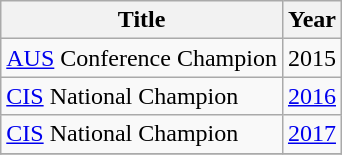<table class="wikitable">
<tr>
<th>Title</th>
<th>Year</th>
</tr>
<tr>
<td><a href='#'>AUS</a> Conference Champion</td>
<td>2015</td>
</tr>
<tr>
<td><a href='#'>CIS</a> National Champion</td>
<td><a href='#'>2016</a></td>
</tr>
<tr>
<td><a href='#'>CIS</a> National Champion</td>
<td><a href='#'>2017</a></td>
</tr>
<tr>
</tr>
</table>
